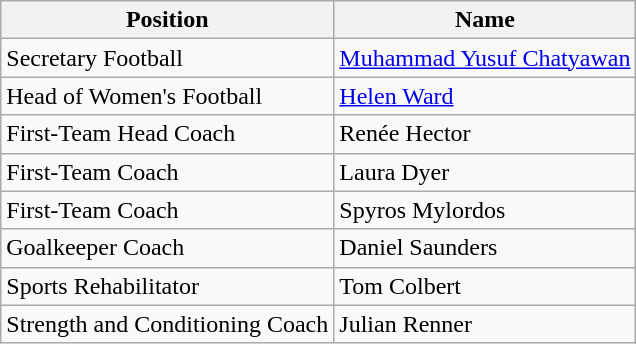<table class="wikitable">
<tr>
<th>Position</th>
<th>Name</th>
</tr>
<tr>
<td>Secretary Football</td>
<td> <a href='#'>Muhammad Yusuf Chatyawan</a></td>
</tr>
<tr>
<td>Head of Women's Football</td>
<td> <a href='#'> Helen Ward</a></td>
</tr>
<tr>
<td>First-Team Head Coach</td>
<td> Renée Hector</td>
</tr>
<tr>
<td>First-Team Coach</td>
<td> Laura Dyer</td>
</tr>
<tr>
<td>First-Team Coach</td>
<td> Spyros Mylordos</td>
</tr>
<tr>
<td>Goalkeeper Coach</td>
<td> Daniel Saunders</td>
</tr>
<tr>
<td>Sports Rehabilitator</td>
<td> Tom Colbert</td>
</tr>
<tr>
<td>Strength and Conditioning Coach</td>
<td> Julian Renner</td>
</tr>
</table>
